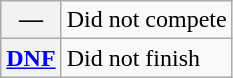<table class="wikitable">
<tr>
<th scope="row">—</th>
<td>Did not compete</td>
</tr>
<tr>
<th scope="row"><a href='#'>DNF</a></th>
<td>Did not finish</td>
</tr>
</table>
